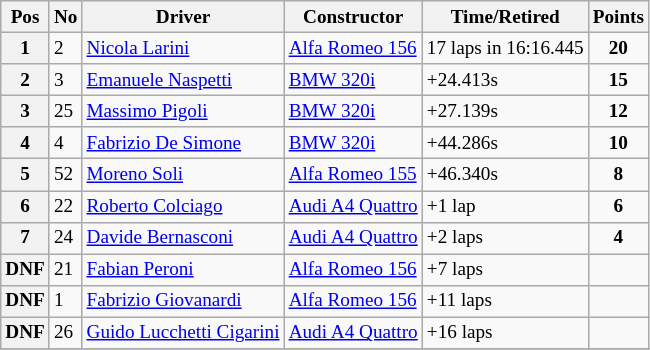<table class="wikitable" style="font-size: 80%;">
<tr>
<th>Pos</th>
<th>No</th>
<th>Driver</th>
<th>Constructor</th>
<th>Time/Retired</th>
<th>Points</th>
</tr>
<tr>
<th>1</th>
<td>2</td>
<td> <a href='#'>Nicola Larini</a></td>
<td><a href='#'>Alfa Romeo 156</a></td>
<td>17 laps in 16:16.445</td>
<td align=center><strong>20</strong></td>
</tr>
<tr>
<th>2</th>
<td>3</td>
<td> <a href='#'>Emanuele Naspetti</a></td>
<td><a href='#'>BMW 320i</a></td>
<td>+24.413s</td>
<td align=center><strong>15</strong></td>
</tr>
<tr>
<th>3</th>
<td>25</td>
<td> <a href='#'>Massimo Pigoli</a></td>
<td><a href='#'>BMW 320i</a></td>
<td>+27.139s</td>
<td align=center><strong>12</strong></td>
</tr>
<tr>
<th>4</th>
<td>4</td>
<td> <a href='#'>Fabrizio De Simone</a></td>
<td><a href='#'>BMW 320i</a></td>
<td>+44.286s</td>
<td align=center><strong>10</strong></td>
</tr>
<tr>
<th>5</th>
<td>52</td>
<td> <a href='#'>Moreno Soli</a></td>
<td><a href='#'>Alfa Romeo 155</a></td>
<td>+46.340s</td>
<td align=center><strong>8</strong></td>
</tr>
<tr>
<th>6</th>
<td>22</td>
<td> <a href='#'>Roberto Colciago</a></td>
<td><a href='#'>Audi A4 Quattro</a></td>
<td>+1 lap</td>
<td align=center><strong>6</strong></td>
</tr>
<tr>
<th>7</th>
<td>24</td>
<td> <a href='#'>Davide Bernasconi</a></td>
<td><a href='#'>Audi A4 Quattro</a></td>
<td>+2 laps</td>
<td align=center><strong>4</strong></td>
</tr>
<tr>
<th>DNF</th>
<td>21</td>
<td> <a href='#'>Fabian Peroni</a></td>
<td><a href='#'>Alfa Romeo 156</a></td>
<td>+7 laps</td>
<td></td>
</tr>
<tr>
<th>DNF</th>
<td>1</td>
<td> <a href='#'>Fabrizio Giovanardi</a></td>
<td><a href='#'>Alfa Romeo 156</a></td>
<td>+11 laps</td>
<td></td>
</tr>
<tr>
<th>DNF</th>
<td>26</td>
<td> <a href='#'>Guido Lucchetti Cigarini</a></td>
<td><a href='#'>Audi A4 Quattro</a></td>
<td>+16 laps</td>
<td></td>
</tr>
<tr>
</tr>
</table>
